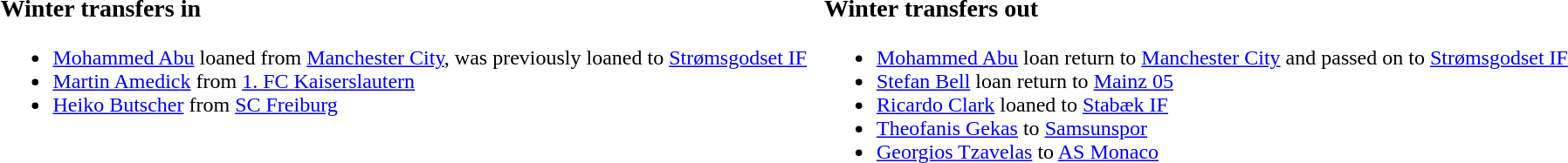<table width=100%>
<tr>
<td width=50% valign=top><br><h3>Winter transfers in</h3><ul><li><a href='#'>Mohammed Abu</a> loaned from <a href='#'>Manchester City</a>, was previously loaned to <a href='#'>Strømsgodset IF</a></li><li><a href='#'>Martin Amedick</a> from <a href='#'>1. FC Kaiserslautern</a></li><li><a href='#'>Heiko Butscher</a> from <a href='#'>SC Freiburg</a></li></ul></td>
<td width=50% valign=top><br><h3>Winter transfers out</h3><ul><li><a href='#'>Mohammed Abu</a> loan return to <a href='#'>Manchester City</a> and passed on to <a href='#'>Strømsgodset IF</a></li><li><a href='#'>Stefan Bell</a> loan return to <a href='#'>Mainz 05</a></li><li><a href='#'>Ricardo Clark</a> loaned to <a href='#'>Stabæk IF</a></li><li><a href='#'>Theofanis Gekas</a> to <a href='#'>Samsunspor</a></li><li><a href='#'>Georgios Tzavelas</a> to <a href='#'>AS Monaco</a></li></ul></td>
<td width=50% valign=top></td>
</tr>
</table>
